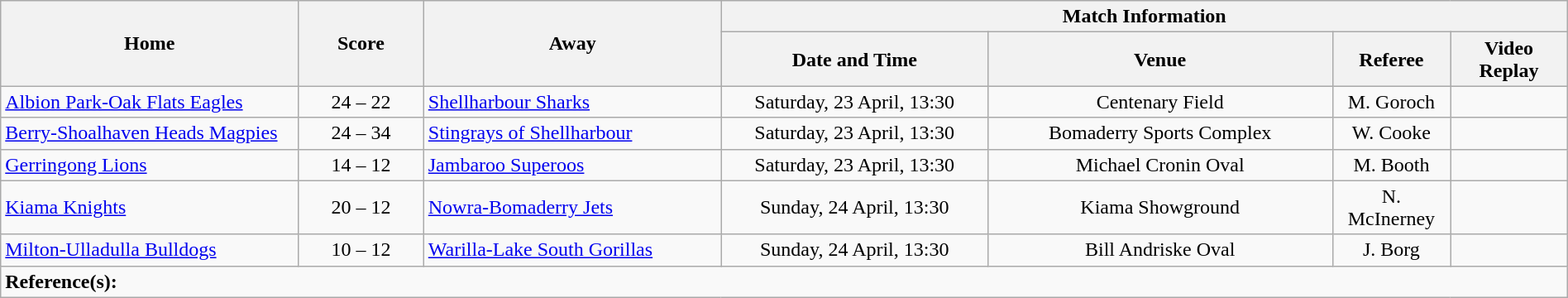<table class="wikitable" width="100% text-align:center;">
<tr>
<th rowspan="2" width="19%">Home</th>
<th rowspan="2" width="8%">Score</th>
<th rowspan="2" width="19%">Away</th>
<th colspan="4">Match Information</th>
</tr>
<tr bgcolor="#CCCCCC">
<th width="17%">Date and Time</th>
<th width="22%">Venue</th>
<th>Referee</th>
<th>Video Replay</th>
</tr>
<tr>
<td> <a href='#'>Albion Park-Oak Flats Eagles</a></td>
<td style="text-align:center;">24 – 22</td>
<td> <a href='#'>Shellharbour Sharks</a></td>
<td style="text-align:center;">Saturday, 23 April, 13:30</td>
<td style="text-align:center;">Centenary Field</td>
<td style="text-align:center;">M. Goroch</td>
<td style="text-align:center;"></td>
</tr>
<tr>
<td> <a href='#'>Berry-Shoalhaven Heads Magpies</a></td>
<td style="text-align:center;">24 – 34</td>
<td> <a href='#'>Stingrays of Shellharbour</a></td>
<td style="text-align:center;">Saturday, 23 April, 13:30</td>
<td style="text-align:center;">Bomaderry Sports Complex</td>
<td style="text-align:center;">W. Cooke</td>
<td style="text-align:center;"></td>
</tr>
<tr>
<td> <a href='#'>Gerringong Lions</a></td>
<td style="text-align:center;">14 – 12</td>
<td> <a href='#'>Jambaroo Superoos</a></td>
<td style="text-align:center;">Saturday, 23 April, 13:30</td>
<td style="text-align:center;">Michael Cronin Oval</td>
<td style="text-align:center;">M. Booth</td>
<td style="text-align:center;"></td>
</tr>
<tr>
<td> <a href='#'>Kiama Knights</a></td>
<td style="text-align:center;">20 – 12</td>
<td> <a href='#'>Nowra-Bomaderry Jets</a></td>
<td style="text-align:center;">Sunday, 24 April, 13:30</td>
<td style="text-align:center;">Kiama Showground</td>
<td style="text-align:center;">N. McInerney</td>
<td style="text-align:center;"></td>
</tr>
<tr>
<td> <a href='#'>Milton-Ulladulla Bulldogs</a></td>
<td style="text-align:center;">10 – 12</td>
<td> <a href='#'>Warilla-Lake South Gorillas</a></td>
<td style="text-align:center;">Sunday, 24 April, 13:30</td>
<td style="text-align:center;">Bill Andriske Oval</td>
<td style="text-align:center;">J. Borg</td>
<td style="text-align:center;"></td>
</tr>
<tr>
<td colspan="7"><strong>Reference(s):</strong></td>
</tr>
</table>
